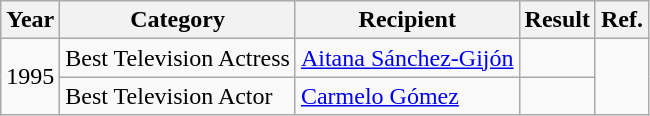<table class = "wikitable sortable">
<tr>
<th>Year</th>
<th>Category</th>
<th>Recipient</th>
<th>Result</th>
<th>Ref.</th>
</tr>
<tr>
<td rowspan=2>1995</td>
<td>Best Television Actress</td>
<td><a href='#'>Aitana Sánchez-Gijón</a></td>
<td></td>
<td rowspan=2></td>
</tr>
<tr>
<td>Best Television Actor</td>
<td><a href='#'>Carmelo Gómez</a></td>
<td></td>
</tr>
</table>
